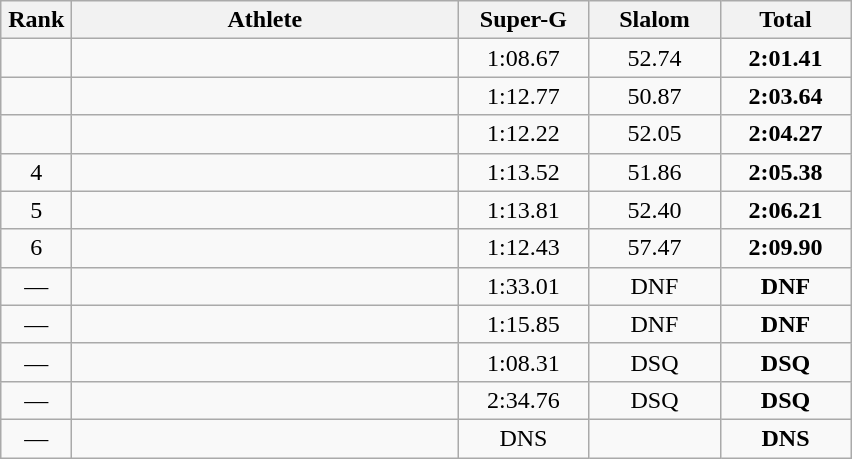<table class=wikitable style="text-align:center">
<tr>
<th width=40>Rank</th>
<th width=250>Athlete</th>
<th width=80>Super-G</th>
<th width=80>Slalom</th>
<th width=80>Total</th>
</tr>
<tr>
<td></td>
<td align=left></td>
<td>1:08.67</td>
<td>52.74</td>
<td><strong>2:01.41</strong></td>
</tr>
<tr>
<td></td>
<td align=left></td>
<td>1:12.77</td>
<td>50.87</td>
<td><strong>2:03.64</strong></td>
</tr>
<tr>
<td></td>
<td align=left></td>
<td>1:12.22</td>
<td>52.05</td>
<td><strong>2:04.27</strong></td>
</tr>
<tr>
<td>4</td>
<td align=left></td>
<td>1:13.52</td>
<td>51.86</td>
<td><strong>2:05.38</strong></td>
</tr>
<tr>
<td>5</td>
<td align=left></td>
<td>1:13.81</td>
<td>52.40</td>
<td><strong>2:06.21</strong></td>
</tr>
<tr>
<td>6</td>
<td align=left></td>
<td>1:12.43</td>
<td>57.47</td>
<td><strong>2:09.90</strong></td>
</tr>
<tr>
<td>—</td>
<td align=left></td>
<td>1:33.01</td>
<td>DNF</td>
<td><strong>DNF</strong></td>
</tr>
<tr>
<td>—</td>
<td align=left></td>
<td>1:15.85</td>
<td>DNF</td>
<td><strong>DNF</strong></td>
</tr>
<tr>
<td>—</td>
<td align=left></td>
<td>1:08.31</td>
<td>DSQ</td>
<td><strong>DSQ</strong></td>
</tr>
<tr>
<td>—</td>
<td align=left></td>
<td>2:34.76</td>
<td>DSQ</td>
<td><strong>DSQ</strong></td>
</tr>
<tr>
<td>—</td>
<td align=left></td>
<td>DNS</td>
<td></td>
<td><strong>DNS</strong></td>
</tr>
</table>
